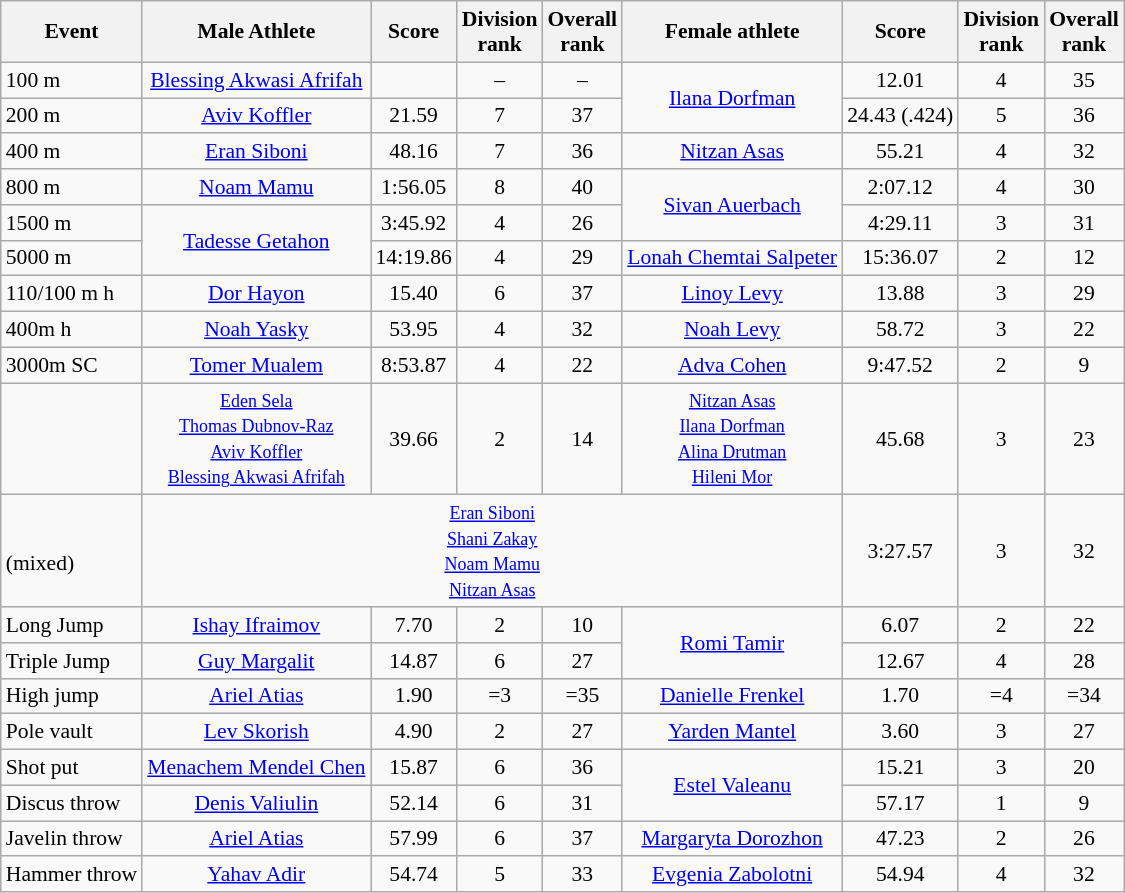<table class="wikitable" style="text-align:center; font-size:90%">
<tr>
<th>Event</th>
<th>Male Athlete</th>
<th>Score</th>
<th>Division<br>rank</th>
<th>Overall<br>rank</th>
<th>Female athlete</th>
<th>Score</th>
<th>Division<br>rank</th>
<th>Overall<br>rank</th>
</tr>
<tr>
<td align=left>100 m</td>
<td><a href='#'>Blessing Akwasi Afrifah</a></td>
<td></td>
<td>–</td>
<td>–</td>
<td rowspan=2><a href='#'>Ilana Dorfman</a></td>
<td>12.01</td>
<td>4</td>
<td>35</td>
</tr>
<tr>
<td align=left>200 m</td>
<td><a href='#'>Aviv Koffler</a></td>
<td>21.59 </td>
<td>7</td>
<td>37</td>
<td>24.43 (.424) </td>
<td>5</td>
<td>36</td>
</tr>
<tr>
<td align=left>400 m</td>
<td><a href='#'>Eran Siboni</a></td>
<td>48.16 </td>
<td>7</td>
<td>36</td>
<td><a href='#'>Nitzan Asas</a></td>
<td>55.21 </td>
<td>4</td>
<td>32</td>
</tr>
<tr>
<td align=left>800 m</td>
<td><a href='#'>Noam Mamu</a></td>
<td>1:56.05</td>
<td>8</td>
<td>40</td>
<td rowspan=2><a href='#'>Sivan Auerbach</a></td>
<td>2:07.12 </td>
<td>4</td>
<td>30</td>
</tr>
<tr>
<td align=left>1500 m</td>
<td rowspan=2><a href='#'>Tadesse Getahon</a></td>
<td>3:45.92 </td>
<td>4</td>
<td>26</td>
<td>4:29.11</td>
<td>3</td>
<td>31</td>
</tr>
<tr>
<td align=left>5000 m</td>
<td>14:19.86</td>
<td>4</td>
<td>29</td>
<td><a href='#'>Lonah Chemtai Salpeter</a></td>
<td>15:36.07</td>
<td>2</td>
<td>12</td>
</tr>
<tr>
<td align=left>110/100 m h</td>
<td><a href='#'>Dor Hayon</a></td>
<td>15.40</td>
<td>6</td>
<td>37</td>
<td><a href='#'>Linoy Levy</a></td>
<td>13.88 </td>
<td>3</td>
<td>29</td>
</tr>
<tr>
<td align=left>400m h</td>
<td><a href='#'>Noah Yasky</a></td>
<td>53.95</td>
<td>4</td>
<td>32</td>
<td><a href='#'>Noah Levy</a></td>
<td>58.72 </td>
<td>3</td>
<td>22</td>
</tr>
<tr>
<td align=left>3000m SC</td>
<td><a href='#'>Tomer Mualem</a></td>
<td>8:53.87</td>
<td>4</td>
<td>22</td>
<td><a href='#'>Adva Cohen</a></td>
<td>9:47.52</td>
<td>2</td>
<td>9</td>
</tr>
<tr>
<td align=left></td>
<td><small><a href='#'>Eden Sela</a><br><a href='#'>Thomas Dubnov-Raz</a><br><a href='#'>Aviv Koffler</a><br><a href='#'>Blessing Akwasi Afrifah</a></small></td>
<td>39.66 </td>
<td>2</td>
<td>14</td>
<td><small><a href='#'>Nitzan Asas</a><br><a href='#'>Ilana Dorfman</a><br><a href='#'>Alina Drutman</a><br><a href='#'>Hileni Mor</a></small></td>
<td>45.68 </td>
<td>3</td>
<td>23</td>
</tr>
<tr>
<td align=left><br>(mixed)</td>
<td colspan=5><small><a href='#'>Eran Siboni</a><br><a href='#'>Shani Zakay</a><br><a href='#'>Noam Mamu</a><br><a href='#'>Nitzan Asas</a></small></td>
<td>3:27.57 </td>
<td>3</td>
<td>32</td>
</tr>
<tr>
<td align=left>Long Jump</td>
<td><a href='#'>Ishay Ifraimov</a></td>
<td>7.70 </td>
<td>2</td>
<td>10</td>
<td rowspan=2><a href='#'>Romi Tamir</a></td>
<td>6.07 </td>
<td>2</td>
<td>22</td>
</tr>
<tr>
<td align=left>Triple Jump</td>
<td><a href='#'>Guy Margalit</a></td>
<td>14.87</td>
<td>6</td>
<td>27</td>
<td>12.67</td>
<td>4</td>
<td>28</td>
</tr>
<tr>
<td align=left>High jump</td>
<td><a href='#'>Ariel Atias</a></td>
<td>1.90 </td>
<td>=3</td>
<td>=35</td>
<td><a href='#'>Danielle Frenkel</a></td>
<td>1.70</td>
<td>=4</td>
<td>=34</td>
</tr>
<tr>
<td align=left>Pole vault</td>
<td><a href='#'>Lev Skorish</a></td>
<td>4.90</td>
<td>2</td>
<td>27</td>
<td><a href='#'>Yarden Mantel</a></td>
<td>3.60</td>
<td>3</td>
<td>27</td>
</tr>
<tr>
<td align=left>Shot put</td>
<td><a href='#'>Menachem Mendel Chen</a></td>
<td>15.87</td>
<td>6</td>
<td>36</td>
<td rowspan=2><a href='#'>Estel Valeanu</a></td>
<td>15.21</td>
<td>3</td>
<td>20</td>
</tr>
<tr>
<td align=left>Discus throw</td>
<td><a href='#'>Denis Valiulin</a></td>
<td>52.14</td>
<td>6</td>
<td>31</td>
<td>57.17</td>
<td>1</td>
<td>9</td>
</tr>
<tr>
<td align=left>Javelin throw</td>
<td><a href='#'>Ariel Atias</a></td>
<td>57.99</td>
<td>6</td>
<td>37</td>
<td><a href='#'>Margaryta Dorozhon</a></td>
<td>47.23</td>
<td>2</td>
<td>26</td>
</tr>
<tr>
<td align=left>Hammer throw</td>
<td><a href='#'>Yahav Adir</a></td>
<td>54.74 </td>
<td>5</td>
<td>33</td>
<td><a href='#'>Evgenia Zabolotni</a></td>
<td>54.94</td>
<td>4</td>
<td>32</td>
</tr>
</table>
